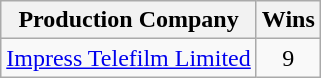<table class="wikitable sortable plainrowheaders" style="text-align:center;">
<tr>
<th scope="col">Production Company</th>
<th scope="col">Wins</th>
</tr>
<tr>
<td><a href='#'>Impress Telefilm Limited</a></td>
<td>9</td>
</tr>
</table>
